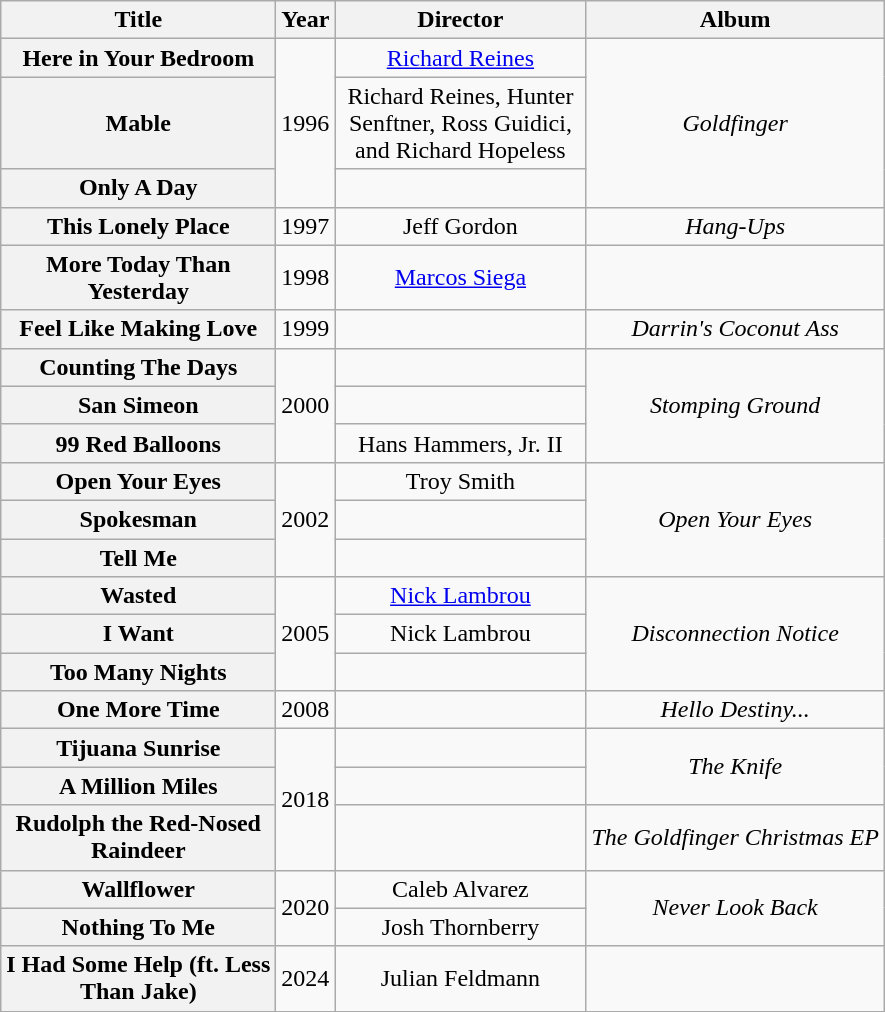<table class="wikitable plainrowheaders" style="text-align:center;">
<tr>
<th scope="col" style="width:11em;">Title</th>
<th scope="col">Year</th>
<th scope="col" style="width:10em;">Director</th>
<th scope="col">Album</th>
</tr>
<tr>
<th scope="row">Here in Your Bedroom</th>
<td rowspan="3">1996</td>
<td><a href='#'>Richard Reines</a></td>
<td rowspan="3"><em>Goldfinger</em></td>
</tr>
<tr>
<th scope="row">Mable</th>
<td>Richard Reines, Hunter Senftner, Ross Guidici, and Richard Hopeless</td>
</tr>
<tr>
<th scope="row">Only A Day</th>
<td></td>
</tr>
<tr>
<th scope="row">This Lonely Place</th>
<td rowspan="1">1997</td>
<td>Jeff Gordon</td>
<td rowspan="1"><em>Hang-Ups</em></td>
</tr>
<tr>
<th scope="row">More Today Than Yesterday</th>
<td rowspan="1">1998</td>
<td><a href='#'>Marcos Siega</a></td>
<td></td>
</tr>
<tr>
<th scope="row">Feel Like Making Love</th>
<td rowspan="1">1999</td>
<td></td>
<td rowspan="1"><em>Darrin's Coconut Ass</em></td>
</tr>
<tr>
<th scope="row">Counting The Days</th>
<td rowspan="3">2000</td>
<td></td>
<td rowspan="3"><em>Stomping Ground</em></td>
</tr>
<tr>
<th scope="row">San Simeon</th>
<td></td>
</tr>
<tr>
<th scope="row">99 Red Balloons</th>
<td>Hans Hammers, Jr. II</td>
</tr>
<tr>
<th scope="row">Open Your Eyes</th>
<td rowspan="3">2002</td>
<td>Troy Smith</td>
<td rowspan="3"><em>Open Your Eyes</em></td>
</tr>
<tr>
<th scope="row">Spokesman</th>
<td></td>
</tr>
<tr>
<th scope="row">Tell Me</th>
<td></td>
</tr>
<tr>
<th scope="row">Wasted</th>
<td rowspan="3">2005</td>
<td><a href='#'>Nick Lambrou</a></td>
<td rowspan="3"><em>Disconnection Notice</em></td>
</tr>
<tr>
<th scope="row">I Want</th>
<td>Nick Lambrou</td>
</tr>
<tr>
<th scope="row">Too Many Nights</th>
<td></td>
</tr>
<tr>
<th scope="row">One More Time</th>
<td rowspan="1">2008</td>
<td></td>
<td rowspan="1"><em>Hello Destiny...</em></td>
</tr>
<tr>
<th scope="row">Tijuana Sunrise</th>
<td rowspan="3">2018</td>
<td></td>
<td rowspan="2"><em>The Knife</em></td>
</tr>
<tr>
<th scope="row">A Million Miles</th>
<td></td>
</tr>
<tr>
<th scope="row">Rudolph the Red-Nosed Raindeer</th>
<td></td>
<td rowspan="1"><em>The Goldfinger Christmas EP</em></td>
</tr>
<tr>
<th scope="row">Wallflower</th>
<td rowspan="2">2020</td>
<td>Caleb Alvarez</td>
<td rowspan="2"><em>Never Look Back</em></td>
</tr>
<tr>
<th scope="row">Nothing To Me</th>
<td>Josh Thornberry</td>
</tr>
<tr>
<th scope="row">I Had Some Help (ft. Less Than Jake)</th>
<td rowspan="1">2024</td>
<td>Julian Feldmann</td>
<td></td>
</tr>
</table>
